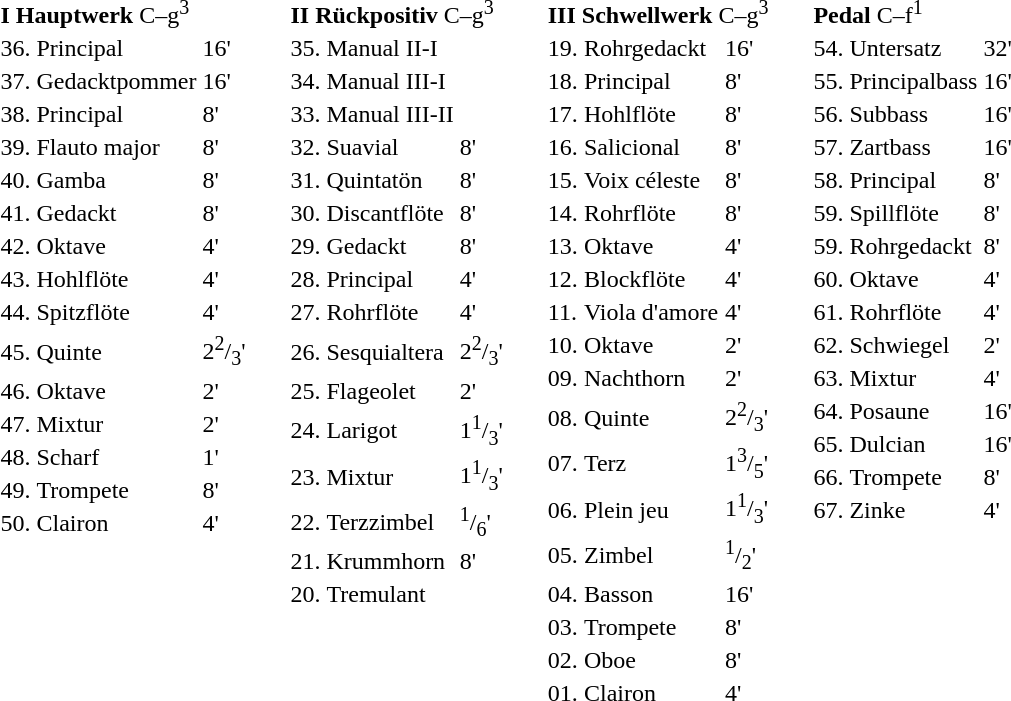<table border="0" cellspacing="40" cellpadding="12" style="border-collapse:collapse;">
<tr>
<td style="vertical-align:top"><br><table border="0">
<tr>
<td colspan=4><strong>I Hauptwerk</strong> C–g<sup>3</sup><br></td>
</tr>
<tr>
<td>36.</td>
<td>Principal</td>
<td>16'</td>
</tr>
<tr>
<td>37.</td>
<td>Gedacktpommer</td>
<td>16'</td>
</tr>
<tr>
<td>38.</td>
<td>Principal</td>
<td>8'</td>
</tr>
<tr>
<td>39.</td>
<td>Flauto major</td>
<td>8'</td>
</tr>
<tr>
<td>40.</td>
<td>Gamba</td>
<td>8'</td>
</tr>
<tr>
<td>41.</td>
<td>Gedackt</td>
<td>8'</td>
</tr>
<tr>
<td>42.</td>
<td>Oktave</td>
<td>4'</td>
</tr>
<tr>
<td>43.</td>
<td>Hohlflöte</td>
<td>4'</td>
</tr>
<tr>
<td>44.</td>
<td>Spitzflöte</td>
<td>4'</td>
</tr>
<tr>
<td>45.</td>
<td>Quinte</td>
<td>2<sup>2</sup>/<sub>3</sub>'</td>
</tr>
<tr>
<td>46.</td>
<td>Oktave</td>
<td>2'</td>
</tr>
<tr>
<td>47.</td>
<td>Mixtur</td>
<td>2'</td>
</tr>
<tr>
<td>48.</td>
<td>Scharf</td>
<td>1'</td>
</tr>
<tr>
<td>49.</td>
<td>Trompete</td>
<td>8'</td>
</tr>
<tr>
<td>50.</td>
<td>Clairon</td>
<td>4'</td>
</tr>
</table>
</td>
<td style="vertical-align:top"><br><table border="0">
<tr>
<td colspan=4><strong>II Rückpositiv</strong> C–g<sup>3</sup><br></td>
</tr>
<tr>
<td>35.</td>
<td>Manual II-I</td>
<td></td>
</tr>
<tr>
<td>34.</td>
<td>Manual III-I</td>
<td></td>
</tr>
<tr>
<td>33.</td>
<td>Manual III-II</td>
<td></td>
</tr>
<tr>
<td>32.</td>
<td>Suavial</td>
<td>8'</td>
</tr>
<tr>
<td>31.</td>
<td>Quintatön</td>
<td>8'</td>
</tr>
<tr>
<td>30.</td>
<td>Discantflöte</td>
<td>8'</td>
</tr>
<tr>
<td>29.</td>
<td>Gedackt</td>
<td>8'</td>
</tr>
<tr>
<td>28.</td>
<td>Principal</td>
<td>4'</td>
</tr>
<tr>
<td>27.</td>
<td>Rohrflöte</td>
<td>4'</td>
</tr>
<tr>
<td>26.</td>
<td>Sesquialtera</td>
<td>2<sup>2</sup>/<sub>3</sub>'</td>
</tr>
<tr>
<td>25.</td>
<td>Flageolet</td>
<td>2'</td>
</tr>
<tr>
<td>24.</td>
<td>Larigot</td>
<td>1<sup>1</sup>/<sub>3</sub>'</td>
</tr>
<tr>
<td>23.</td>
<td>Mixtur</td>
<td>1<sup>1</sup>/<sub>3</sub>'</td>
</tr>
<tr>
<td>22.</td>
<td>Terzzimbel</td>
<td><sup>1</sup>/<sub>6</sub>'</td>
</tr>
<tr>
<td>21.</td>
<td>Krummhorn</td>
<td>8'</td>
</tr>
<tr>
<td>20.</td>
<td>Tremulant</td>
</tr>
</table>
</td>
<td style="vertical-align:top"><br><table border="0">
<tr>
<td colspan=4><strong>III Schwellwerk</strong> C–g<sup>3</sup><br></td>
</tr>
<tr>
<td>19.</td>
<td>Rohrgedackt</td>
<td>16'</td>
</tr>
<tr>
<td>18.</td>
<td>Principal</td>
<td>8'</td>
</tr>
<tr>
<td>17.</td>
<td>Hohlflöte</td>
<td>8'</td>
</tr>
<tr>
<td>16.</td>
<td>Salicional</td>
<td>8'</td>
</tr>
<tr>
<td>15.</td>
<td>Voix céleste</td>
<td>8'</td>
</tr>
<tr>
<td>14.</td>
<td>Rohrflöte</td>
<td>8'</td>
</tr>
<tr>
<td>13.</td>
<td>Oktave</td>
<td>4'</td>
</tr>
<tr>
<td>12.</td>
<td>Blockflöte</td>
<td>4'</td>
</tr>
<tr>
<td>11.</td>
<td>Viola d'amore</td>
<td>4'</td>
</tr>
<tr>
<td>10.</td>
<td>Oktave</td>
<td>2'</td>
</tr>
<tr>
<td>09.</td>
<td>Nachthorn</td>
<td>2'</td>
</tr>
<tr>
<td>08.</td>
<td>Quinte</td>
<td>2<sup>2</sup>/<sub>3</sub>'</td>
</tr>
<tr>
<td>07.</td>
<td>Terz</td>
<td>1<sup>3</sup>/<sub>5</sub>'</td>
</tr>
<tr>
<td>06.</td>
<td>Plein jeu</td>
<td>1<sup>1</sup>/<sub>3</sub>'</td>
</tr>
<tr>
<td>05.</td>
<td>Zimbel</td>
<td><sup>1</sup>/<sub>2</sub>'</td>
</tr>
<tr>
<td>04.</td>
<td>Basson</td>
<td>16'</td>
</tr>
<tr>
<td>03.</td>
<td>Trompete</td>
<td>8'</td>
</tr>
<tr>
<td>02.</td>
<td>Oboe</td>
<td>8'</td>
</tr>
<tr>
<td>01.</td>
<td>Clairon</td>
<td>4'</td>
</tr>
</table>
</td>
<td style="vertical-align:top"><br><table border="0">
<tr>
<td colspan=4><strong>Pedal</strong> C–f<sup>1</sup><br></td>
</tr>
<tr>
<td>54.</td>
<td>Untersatz</td>
<td>32'</td>
</tr>
<tr>
<td>55.</td>
<td>Principalbass</td>
<td>16'</td>
</tr>
<tr>
<td>56.</td>
<td>Subbass</td>
<td>16'</td>
</tr>
<tr>
<td>57.</td>
<td>Zartbass</td>
<td>16'</td>
</tr>
<tr>
<td>58.</td>
<td>Principal</td>
<td>8'</td>
</tr>
<tr>
<td>59.</td>
<td>Spillflöte</td>
<td>8'</td>
</tr>
<tr>
<td>59.</td>
<td>Rohrgedackt</td>
<td>8'</td>
</tr>
<tr>
<td>60.</td>
<td>Oktave</td>
<td>4'</td>
</tr>
<tr>
<td>61.</td>
<td>Rohrflöte</td>
<td>4'</td>
</tr>
<tr>
<td>62.</td>
<td>Schwiegel</td>
<td>2'</td>
</tr>
<tr>
<td>63.</td>
<td>Mixtur</td>
<td>4'</td>
</tr>
<tr>
<td>64.</td>
<td>Posaune</td>
<td>16'</td>
</tr>
<tr>
<td>65.</td>
<td>Dulcian</td>
<td>16'</td>
</tr>
<tr>
<td>66.</td>
<td>Trompete</td>
<td>8'</td>
</tr>
<tr>
<td>67.</td>
<td>Zinke</td>
<td>4'</td>
</tr>
</table>
</td>
</tr>
</table>
